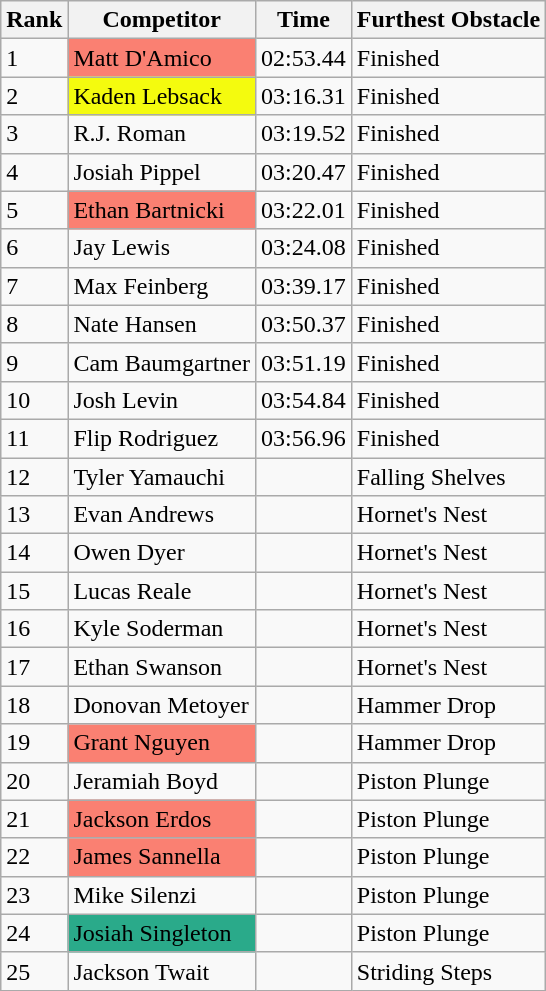<table class="wikitable sortable collapsible">
<tr>
<th>Rank</th>
<th>Competitor</th>
<th>Time</th>
<th>Furthest Obstacle</th>
</tr>
<tr>
<td>1</td>
<td style="background-color:#FA8072">Matt D'Amico</td>
<td>02:53.44</td>
<td>Finished</td>
</tr>
<tr>
<td>2</td>
<td style="background-color:#F4FB0E">Kaden Lebsack</td>
<td>03:16.31</td>
<td>Finished</td>
</tr>
<tr>
<td>3</td>
<td>R.J. Roman</td>
<td>03:19.52</td>
<td>Finished</td>
</tr>
<tr>
<td>4</td>
<td>Josiah Pippel</td>
<td>03:20.47</td>
<td>Finished</td>
</tr>
<tr>
<td>5</td>
<td style="background-color:#FA8072">Ethan Bartnicki</td>
<td>03:22.01</td>
<td>Finished</td>
</tr>
<tr>
<td>6</td>
<td>Jay Lewis</td>
<td>03:24.08</td>
<td>Finished</td>
</tr>
<tr>
<td>7</td>
<td>Max Feinberg</td>
<td>03:39.17</td>
<td>Finished</td>
</tr>
<tr>
<td>8</td>
<td>Nate Hansen</td>
<td>03:50.37</td>
<td>Finished</td>
</tr>
<tr>
<td>9</td>
<td>Cam Baumgartner</td>
<td>03:51.19</td>
<td>Finished</td>
</tr>
<tr>
<td>10</td>
<td>Josh Levin</td>
<td>03:54.84</td>
<td>Finished</td>
</tr>
<tr>
<td>11</td>
<td>Flip Rodriguez</td>
<td>03:56.96</td>
<td>Finished</td>
</tr>
<tr>
<td>12</td>
<td>Tyler Yamauchi</td>
<td></td>
<td>Falling Shelves</td>
</tr>
<tr>
<td>13</td>
<td>Evan Andrews</td>
<td></td>
<td>Hornet's Nest</td>
</tr>
<tr>
<td>14</td>
<td>Owen Dyer</td>
<td></td>
<td>Hornet's Nest</td>
</tr>
<tr>
<td>15</td>
<td>Lucas Reale</td>
<td></td>
<td>Hornet's Nest</td>
</tr>
<tr>
<td>16</td>
<td>Kyle Soderman</td>
<td></td>
<td>Hornet's Nest</td>
</tr>
<tr>
<td>17</td>
<td>Ethan Swanson</td>
<td></td>
<td>Hornet's Nest</td>
</tr>
<tr>
<td>18</td>
<td>Donovan Metoyer</td>
<td></td>
<td>Hammer Drop</td>
</tr>
<tr>
<td>19</td>
<td style="background-color:#FA8072">Grant Nguyen</td>
<td></td>
<td>Hammer Drop</td>
</tr>
<tr>
<td>20</td>
<td>Jeramiah Boyd</td>
<td></td>
<td>Piston Plunge</td>
</tr>
<tr>
<td>21</td>
<td style="background-color:#FA8072">Jackson Erdos</td>
<td></td>
<td>Piston Plunge</td>
</tr>
<tr>
<td>22</td>
<td style="background-color:#FA8072">James Sannella</td>
<td></td>
<td>Piston Plunge</td>
</tr>
<tr>
<td>23</td>
<td>Mike Silenzi</td>
<td></td>
<td>Piston Plunge</td>
</tr>
<tr>
<td>24</td>
<td style="background-color:#2AAA8A">Josiah Singleton</td>
<td></td>
<td>Piston Plunge</td>
</tr>
<tr>
<td>25</td>
<td>Jackson Twait</td>
<td></td>
<td>Striding Steps</td>
</tr>
</table>
